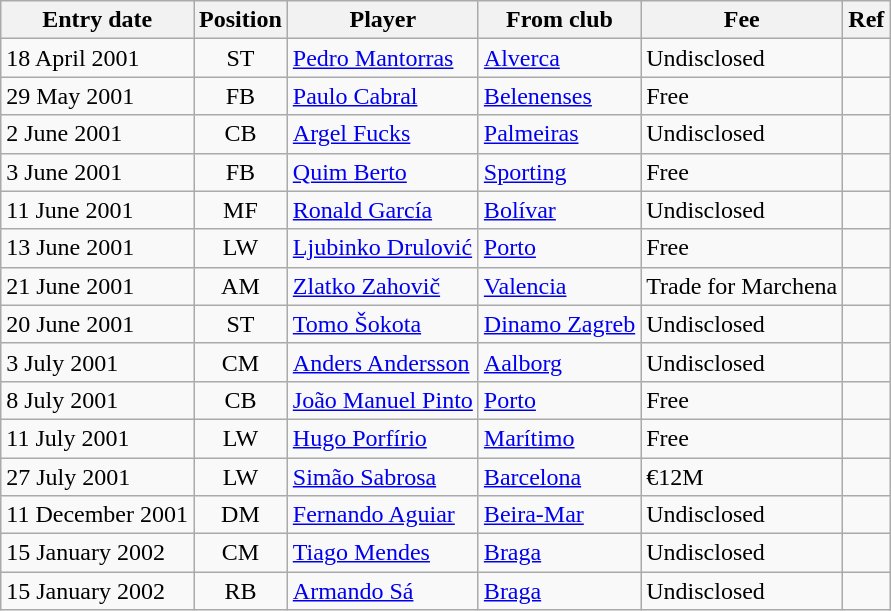<table class="wikitable sortable">
<tr>
<th>Entry date</th>
<th>Position</th>
<th>Player</th>
<th>From club</th>
<th>Fee</th>
<th>Ref</th>
</tr>
<tr>
<td>18 April 2001</td>
<td style="text-align:center;">ST</td>
<td style="text-align:left;"><a href='#'>Pedro Mantorras</a></td>
<td style="text-align:left;"><a href='#'>Alverca</a></td>
<td>Undisclosed</td>
<td></td>
</tr>
<tr>
<td>29 May 2001</td>
<td style="text-align:center;">FB</td>
<td style="text-align:left;"><a href='#'>Paulo Cabral</a></td>
<td style="text-align:left;"><a href='#'>Belenenses</a></td>
<td>Free</td>
<td></td>
</tr>
<tr>
<td>2 June 2001</td>
<td style="text-align:center;">CB</td>
<td style="text-align:left;"><a href='#'>Argel Fucks</a></td>
<td style="text-align:left;"><a href='#'>Palmeiras</a></td>
<td>Undisclosed</td>
<td></td>
</tr>
<tr>
<td>3 June 2001</td>
<td style="text-align:center;">FB</td>
<td style="text-align:left;"><a href='#'>Quim Berto</a></td>
<td style="text-align:left;"><a href='#'>Sporting</a></td>
<td>Free</td>
<td></td>
</tr>
<tr>
<td>11 June 2001</td>
<td style="text-align:center;">MF</td>
<td style="text-align:left;"><a href='#'>Ronald García</a></td>
<td style="text-align:left;"><a href='#'>Bolívar</a></td>
<td>Undisclosed</td>
<td></td>
</tr>
<tr>
<td>13 June 2001</td>
<td style="text-align:center;">LW</td>
<td style="text-align:left;"><a href='#'>Ljubinko Drulović</a></td>
<td style="text-align:left;"><a href='#'>Porto</a></td>
<td>Free</td>
<td></td>
</tr>
<tr>
<td>21 June 2001</td>
<td style="text-align:center;">AM</td>
<td style="text-align:left;"><a href='#'>Zlatko Zahovič</a></td>
<td style="text-align:left;"><a href='#'>Valencia</a></td>
<td>Trade for Marchena</td>
<td></td>
</tr>
<tr>
<td>20 June 2001</td>
<td style="text-align:center;">ST</td>
<td style="text-align:left;"><a href='#'>Tomo Šokota</a></td>
<td style="text-align:left;"><a href='#'>Dinamo Zagreb</a></td>
<td>Undisclosed</td>
<td></td>
</tr>
<tr>
<td>3 July 2001</td>
<td style="text-align:center;">CM</td>
<td style="text-align:left;"><a href='#'>Anders Andersson</a></td>
<td style="text-align:left;"><a href='#'>Aalborg</a></td>
<td>Undisclosed</td>
<td></td>
</tr>
<tr>
<td>8 July 2001</td>
<td style="text-align:center;">CB</td>
<td style="text-align:left;"><a href='#'>João Manuel Pinto</a></td>
<td style="text-align:left;"><a href='#'>Porto</a></td>
<td>Free</td>
<td></td>
</tr>
<tr>
<td>11 July 2001</td>
<td style="text-align:center;">LW</td>
<td style="text-align:left;"><a href='#'>Hugo Porfírio</a></td>
<td style="text-align:left;"><a href='#'>Marítimo</a></td>
<td>Free</td>
<td></td>
</tr>
<tr>
<td>27 July 2001</td>
<td style="text-align:center;">LW</td>
<td style="text-align:left;"><a href='#'>Simão Sabrosa</a></td>
<td style="text-align:left;"><a href='#'>Barcelona</a></td>
<td>€12M</td>
<td></td>
</tr>
<tr>
<td>11 December 2001</td>
<td style="text-align:center;">DM</td>
<td style="text-align:left;"><a href='#'>Fernando Aguiar</a></td>
<td style="text-align:left;"><a href='#'>Beira-Mar</a></td>
<td>Undisclosed</td>
<td></td>
</tr>
<tr>
<td>15 January 2002</td>
<td style="text-align:center;">CM</td>
<td style="text-align:left;"><a href='#'>Tiago Mendes</a></td>
<td style="text-align:left;"><a href='#'>Braga</a></td>
<td>Undisclosed</td>
<td></td>
</tr>
<tr>
<td>15 January 2002</td>
<td style="text-align:center;">RB</td>
<td style="text-align:left;"><a href='#'>Armando Sá</a></td>
<td style="text-align:left;"><a href='#'>Braga</a></td>
<td>Undisclosed</td>
<td></td>
</tr>
</table>
